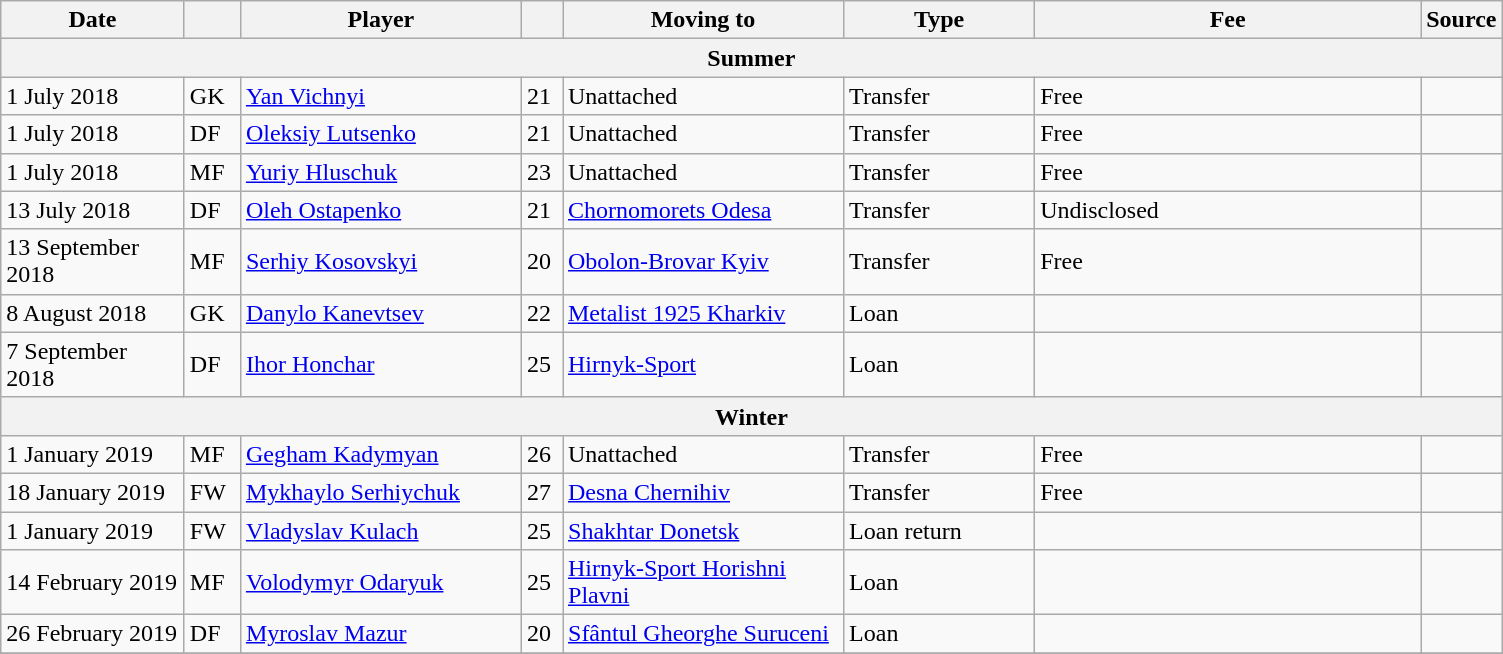<table class="wikitable sortable">
<tr>
<th style="width:115px;">Date</th>
<th style="width:30px;"></th>
<th style="width:180px;">Player</th>
<th style="width:20px;"></th>
<th style="width:180px;">Moving to</th>
<th style="width:120px;" class="unsortable">Type</th>
<th style="width:250px;" class="unsortable">Fee</th>
<th style="width:20px;">Source</th>
</tr>
<tr>
<th colspan=8>Summer</th>
</tr>
<tr>
<td>1 July 2018</td>
<td>GK</td>
<td> <a href='#'>Yan Vichnyi</a></td>
<td>21</td>
<td>Unattached</td>
<td>Transfer</td>
<td>Free</td>
<td></td>
</tr>
<tr>
<td>1 July 2018</td>
<td>DF</td>
<td> <a href='#'>Oleksiy Lutsenko</a></td>
<td>21</td>
<td>Unattached</td>
<td>Transfer</td>
<td>Free</td>
<td></td>
</tr>
<tr>
<td>1 July 2018</td>
<td>MF</td>
<td> <a href='#'>Yuriy Hluschuk</a></td>
<td>23</td>
<td>Unattached</td>
<td>Transfer</td>
<td>Free</td>
<td></td>
</tr>
<tr>
<td>13 July 2018</td>
<td>DF</td>
<td> <a href='#'>Oleh Ostapenko</a></td>
<td>21</td>
<td> <a href='#'>Chornomorets Odesa</a></td>
<td>Transfer</td>
<td>Undisclosed</td>
<td></td>
</tr>
<tr>
<td>13 September 2018</td>
<td>MF</td>
<td> <a href='#'>Serhiy Kosovskyi</a></td>
<td>20</td>
<td> <a href='#'>Obolon-Brovar Kyiv</a></td>
<td>Transfer</td>
<td>Free</td>
<td></td>
</tr>
<tr>
<td>8 August 2018</td>
<td>GK</td>
<td> <a href='#'>Danylo Kanevtsev</a></td>
<td>22</td>
<td> <a href='#'>Metalist 1925 Kharkiv</a></td>
<td>Loan</td>
<td></td>
<td></td>
</tr>
<tr>
<td>7 September 2018</td>
<td>DF</td>
<td> <a href='#'>Ihor Honchar</a></td>
<td>25</td>
<td> <a href='#'>Hirnyk-Sport</a></td>
<td>Loan</td>
<td></td>
<td></td>
</tr>
<tr>
<th colspan=8>Winter</th>
</tr>
<tr>
<td>1 January 2019</td>
<td>MF</td>
<td> <a href='#'>Gegham Kadymyan</a></td>
<td>26</td>
<td>Unattached</td>
<td>Transfer</td>
<td>Free</td>
<td></td>
</tr>
<tr>
<td>18 January 2019</td>
<td>FW</td>
<td> <a href='#'>Mykhaylo Serhiychuk</a></td>
<td>27</td>
<td> <a href='#'>Desna Chernihiv</a></td>
<td>Transfer</td>
<td>Free</td>
<td></td>
</tr>
<tr>
<td>1 January 2019</td>
<td>FW</td>
<td> <a href='#'>Vladyslav Kulach</a></td>
<td>25</td>
<td> <a href='#'>Shakhtar Donetsk</a></td>
<td>Loan return</td>
<td></td>
<td></td>
</tr>
<tr>
<td>14 February 2019</td>
<td>MF</td>
<td> <a href='#'>Volodymyr Odaryuk</a></td>
<td>25</td>
<td> <a href='#'>Hirnyk-Sport Horishni Plavni</a></td>
<td>Loan</td>
<td></td>
<td></td>
</tr>
<tr>
<td>26 February 2019</td>
<td>DF</td>
<td> <a href='#'>Myroslav Mazur</a></td>
<td>20</td>
<td> <a href='#'>Sfântul Gheorghe Suruceni</a></td>
<td>Loan</td>
<td></td>
<td></td>
</tr>
<tr>
</tr>
</table>
